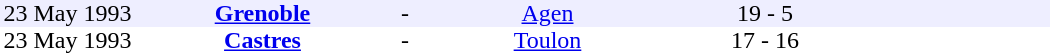<table border=0 cellspacing=0 cellpadding=0>
<tr align=center bgcolor=#EEEEFF>
<td width=90>23 May 1993</td>
<td width=170><strong><a href='#'>Grenoble</a></strong></td>
<td width=20>-</td>
<td width=170><a href='#'>Agen</a></td>
<td width=120>19 - 5</td>
<td width=130></td>
</tr>
<tr align=center bgcolor=#FFFFFF>
<td width=90>23 May 1993</td>
<td width=170><strong><a href='#'>Castres</a></strong></td>
<td width=20>-</td>
<td width=170><a href='#'>Toulon</a></td>
<td width=120>17 - 16</td>
<td width=130></td>
</tr>
</table>
